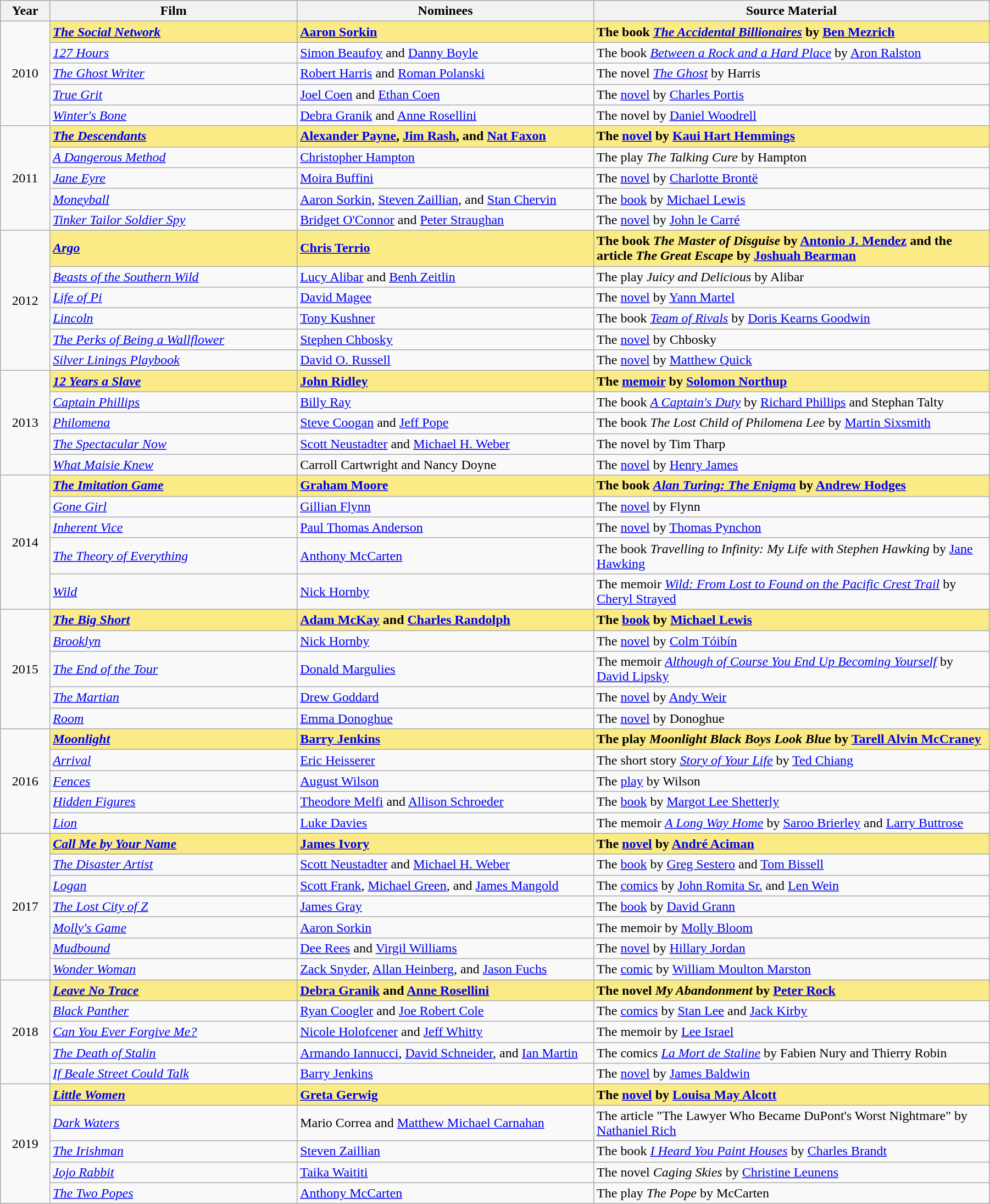<table class="wikitable" width="95%" cellpadding="5">
<tr>
<th width="5%">Year</th>
<th width="25%">Film</th>
<th width="30%">Nominees</th>
<th width="40%">Source Material</th>
</tr>
<tr>
<td rowspan="5" style="text-align:center;">2010<br></td>
<td style="background:#FAEB86;"><strong><em><a href='#'>The Social Network</a></em></strong></td>
<td style="background:#FAEB86;"><strong><a href='#'>Aaron Sorkin</a></strong></td>
<td style="background:#FAEB86;"><strong>The book <em><a href='#'>The Accidental Billionaires</a></em> by <a href='#'>Ben Mezrich</a></strong></td>
</tr>
<tr>
<td><em><a href='#'>127 Hours</a></em></td>
<td><a href='#'>Simon Beaufoy</a> and <a href='#'>Danny Boyle</a></td>
<td>The book <em><a href='#'>Between a Rock and a Hard Place</a></em> by <a href='#'>Aron Ralston</a></td>
</tr>
<tr>
<td><em><a href='#'>The Ghost Writer</a></em></td>
<td><a href='#'>Robert Harris</a> and <a href='#'>Roman Polanski</a></td>
<td>The novel <em><a href='#'>The Ghost</a></em> by Harris</td>
</tr>
<tr>
<td><em><a href='#'>True Grit</a></em></td>
<td><a href='#'>Joel Coen</a> and <a href='#'>Ethan Coen</a></td>
<td>The <a href='#'>novel</a> by <a href='#'>Charles Portis</a></td>
</tr>
<tr>
<td><em><a href='#'>Winter's Bone</a></em></td>
<td><a href='#'>Debra Granik</a> and <a href='#'>Anne Rosellini</a></td>
<td>The novel by <a href='#'>Daniel Woodrell</a></td>
</tr>
<tr>
<td rowspan="5" style="text-align:center;">2011<br></td>
<td style="background:#FAEB86;"><strong><em><a href='#'>The Descendants</a></em></strong></td>
<td style="background:#FAEB86;"><strong><a href='#'>Alexander Payne</a>, <a href='#'>Jim Rash</a>, and <a href='#'>Nat Faxon</a></strong></td>
<td style="background:#FAEB86;"><strong>The <a href='#'>novel</a> by <a href='#'>Kaui Hart Hemmings</a></strong></td>
</tr>
<tr>
<td><em><a href='#'>A Dangerous Method</a></em></td>
<td><a href='#'>Christopher Hampton</a></td>
<td>The play <em>The Talking Cure</em> by Hampton</td>
</tr>
<tr>
<td><em><a href='#'>Jane Eyre</a></em></td>
<td><a href='#'>Moira Buffini</a></td>
<td>The <a href='#'>novel</a> by <a href='#'>Charlotte Brontë</a></td>
</tr>
<tr>
<td><em><a href='#'>Moneyball</a></em></td>
<td><a href='#'>Aaron Sorkin</a>, <a href='#'>Steven Zaillian</a>, and <a href='#'>Stan Chervin</a></td>
<td>The <a href='#'>book</a> by <a href='#'>Michael Lewis</a></td>
</tr>
<tr>
<td><em><a href='#'>Tinker Tailor Soldier Spy</a></em></td>
<td><a href='#'>Bridget O'Connor</a> and <a href='#'>Peter Straughan</a></td>
<td>The <a href='#'>novel</a> by <a href='#'>John le Carré</a></td>
</tr>
<tr>
<td rowspan="6" style="text-align:center;">2012<br></td>
<td style="background:#FAEB86;"><strong><em><a href='#'>Argo</a></em></strong></td>
<td style="background:#FAEB86;"><strong><a href='#'>Chris Terrio</a></strong></td>
<td style="background:#FAEB86;"><strong>The book <em>The Master of Disguise</em> by <a href='#'>Antonio J. Mendez</a> and the article <em>The Great Escape</em> by <a href='#'>Joshuah Bearman</a></strong></td>
</tr>
<tr>
<td><em><a href='#'>Beasts of the Southern Wild</a></em></td>
<td><a href='#'>Lucy Alibar</a> and <a href='#'>Benh Zeitlin</a></td>
<td>The play <em>Juicy and Delicious</em> by Alibar</td>
</tr>
<tr>
<td><em><a href='#'>Life of Pi</a></em></td>
<td><a href='#'>David Magee</a></td>
<td>The <a href='#'>novel</a> by <a href='#'>Yann Martel</a></td>
</tr>
<tr>
<td><em><a href='#'>Lincoln</a></em></td>
<td><a href='#'>Tony Kushner</a></td>
<td>The book <em><a href='#'>Team of Rivals</a></em> by <a href='#'>Doris Kearns Goodwin</a></td>
</tr>
<tr>
<td><em><a href='#'>The Perks of Being a Wallflower</a></em></td>
<td><a href='#'>Stephen Chbosky</a></td>
<td>The <a href='#'>novel</a> by Chbosky</td>
</tr>
<tr>
<td><em><a href='#'>Silver Linings Playbook</a></em></td>
<td><a href='#'>David O. Russell</a></td>
<td>The <a href='#'>novel</a> by <a href='#'>Matthew Quick</a></td>
</tr>
<tr>
<td rowspan="5" style="text-align:center;">2013<br></td>
<td style="background:#FAEB86;"><strong><em><a href='#'>12 Years a Slave</a></em></strong></td>
<td style="background:#FAEB86;"><strong><a href='#'>John Ridley</a></strong></td>
<td style="background:#FAEB86;"><strong>The <a href='#'>memoir</a> by <a href='#'>Solomon Northup</a></strong></td>
</tr>
<tr>
<td><em><a href='#'>Captain Phillips</a></em></td>
<td><a href='#'>Billy Ray</a></td>
<td>The book <em><a href='#'>A Captain's Duty</a></em> by <a href='#'>Richard Phillips</a> and Stephan Talty</td>
</tr>
<tr>
<td><em><a href='#'>Philomena</a></em></td>
<td><a href='#'>Steve Coogan</a> and <a href='#'>Jeff Pope</a></td>
<td>The book <em>The Lost Child of Philomena Lee</em> by <a href='#'>Martin Sixsmith</a></td>
</tr>
<tr>
<td><em><a href='#'>The Spectacular Now</a></em></td>
<td><a href='#'>Scott Neustadter</a> and <a href='#'>Michael H. Weber</a></td>
<td>The novel by Tim Tharp</td>
</tr>
<tr>
<td><em><a href='#'>What Maisie Knew</a></em></td>
<td>Carroll Cartwright and Nancy Doyne</td>
<td>The <a href='#'>novel</a> by <a href='#'>Henry James</a></td>
</tr>
<tr>
<td rowspan="5" style="text-align:center;">2014<br></td>
<td style="background:#FAEB86;"><strong><em><a href='#'>The Imitation Game</a></em></strong></td>
<td style="background:#FAEB86;"><strong><a href='#'>Graham Moore</a></strong></td>
<td style="background:#FAEB86;"><strong>The book <em><a href='#'>Alan Turing: The Enigma</a></em> by <a href='#'>Andrew Hodges</a></strong></td>
</tr>
<tr>
<td><em><a href='#'>Gone Girl</a></em></td>
<td><a href='#'>Gillian Flynn</a></td>
<td>The <a href='#'>novel</a> by Flynn</td>
</tr>
<tr>
<td><em><a href='#'>Inherent Vice</a></em></td>
<td><a href='#'>Paul Thomas Anderson</a></td>
<td>The <a href='#'>novel</a> by <a href='#'>Thomas Pynchon</a></td>
</tr>
<tr>
<td><em><a href='#'>The Theory of Everything</a></em></td>
<td><a href='#'>Anthony McCarten</a></td>
<td>The book <em>Travelling to Infinity: My Life with Stephen Hawking</em> by <a href='#'>Jane Hawking</a></td>
</tr>
<tr>
<td><em><a href='#'>Wild</a></em></td>
<td><a href='#'>Nick Hornby</a></td>
<td>The memoir <em><a href='#'>Wild: From Lost to Found on the Pacific Crest Trail</a></em> by <a href='#'>Cheryl Strayed</a></td>
</tr>
<tr>
<td rowspan="5" style="text-align:center;">2015<br></td>
<td style="background:#FAEB86;"><strong><em><a href='#'>The Big Short</a></em></strong></td>
<td style="background:#FAEB86;"><strong><a href='#'>Adam McKay</a> and <a href='#'>Charles Randolph</a></strong></td>
<td style="background:#FAEB86;"><strong>The <a href='#'>book</a> by <a href='#'>Michael Lewis</a></strong></td>
</tr>
<tr>
<td><em><a href='#'>Brooklyn</a></em></td>
<td><a href='#'>Nick Hornby</a></td>
<td>The <a href='#'>novel</a> by <a href='#'>Colm Tóibín</a></td>
</tr>
<tr>
<td><em><a href='#'>The End of the Tour</a></em></td>
<td><a href='#'>Donald Margulies</a></td>
<td>The memoir <em><a href='#'>Although of Course You End Up Becoming Yourself</a></em> by <a href='#'>David Lipsky</a></td>
</tr>
<tr>
<td><em><a href='#'>The Martian</a></em></td>
<td><a href='#'>Drew Goddard</a></td>
<td>The <a href='#'>novel</a> by <a href='#'>Andy Weir</a></td>
</tr>
<tr>
<td><em><a href='#'>Room</a></em></td>
<td><a href='#'>Emma Donoghue</a></td>
<td>The <a href='#'>novel</a> by Donoghue</td>
</tr>
<tr>
<td rowspan="5" style="text-align:center;">2016<br></td>
<td style="background:#FAEB86;"><strong><em><a href='#'>Moonlight</a></em></strong></td>
<td style="background:#FAEB86;"><strong><a href='#'>Barry Jenkins</a></strong></td>
<td style="background:#FAEB86;"><strong>The play <em>Moonlight Black Boys Look Blue</em> by <a href='#'>Tarell Alvin McCraney</a></strong></td>
</tr>
<tr>
<td><em><a href='#'>Arrival</a></em></td>
<td><a href='#'>Eric Heisserer</a></td>
<td>The short story <em><a href='#'>Story of Your Life</a></em> by <a href='#'>Ted Chiang</a></td>
</tr>
<tr>
<td><em><a href='#'>Fences</a></em></td>
<td><a href='#'>August Wilson</a></td>
<td>The <a href='#'>play</a> by Wilson</td>
</tr>
<tr>
<td><em><a href='#'>Hidden Figures</a></em></td>
<td><a href='#'>Theodore Melfi</a> and <a href='#'>Allison Schroeder</a></td>
<td>The <a href='#'>book</a> by <a href='#'>Margot Lee Shetterly</a></td>
</tr>
<tr>
<td><em><a href='#'>Lion</a></em></td>
<td><a href='#'>Luke Davies</a></td>
<td>The memoir <em><a href='#'>A Long Way Home</a></em> by <a href='#'>Saroo Brierley</a> and <a href='#'>Larry Buttrose</a></td>
</tr>
<tr>
<td rowspan="7" style="text-align:center;">2017<br></td>
<td style="background:#FAEB86;"><strong><em><a href='#'>Call Me by Your Name</a></em></strong></td>
<td style="background:#FAEB86;"><strong><a href='#'>James Ivory</a></strong></td>
<td style="background:#FAEB86;"><strong>The <a href='#'>novel</a> by <a href='#'>André Aciman</a></strong></td>
</tr>
<tr>
<td><em><a href='#'>The Disaster Artist</a></em></td>
<td><a href='#'>Scott Neustadter</a> and <a href='#'>Michael H. Weber</a></td>
<td>The <a href='#'>book</a> by <a href='#'>Greg Sestero</a> and <a href='#'>Tom Bissell</a></td>
</tr>
<tr>
<td><em><a href='#'>Logan</a></em></td>
<td><a href='#'>Scott Frank</a>, <a href='#'>Michael Green</a>, and <a href='#'>James Mangold</a></td>
<td>The <a href='#'>comics</a> by <a href='#'>John Romita Sr.</a> and <a href='#'>Len Wein</a></td>
</tr>
<tr>
<td><em><a href='#'>The Lost City of Z</a></em></td>
<td><a href='#'>James Gray</a></td>
<td>The <a href='#'>book</a> by <a href='#'>David Grann</a></td>
</tr>
<tr>
<td><em><a href='#'>Molly's Game</a></em></td>
<td><a href='#'>Aaron Sorkin</a></td>
<td>The memoir by <a href='#'>Molly Bloom</a></td>
</tr>
<tr>
<td><em><a href='#'>Mudbound</a></em></td>
<td><a href='#'>Dee Rees</a> and <a href='#'>Virgil Williams</a></td>
<td>The <a href='#'>novel</a> by <a href='#'>Hillary Jordan</a></td>
</tr>
<tr>
<td><em><a href='#'>Wonder Woman</a></em></td>
<td><a href='#'>Zack Snyder</a>, <a href='#'>Allan Heinberg</a>, and <a href='#'>Jason Fuchs</a></td>
<td>The <a href='#'>comic</a> by <a href='#'>William Moulton Marston</a></td>
</tr>
<tr>
<td rowspan="5" style="text-align:center;">2018<br></td>
<td style="background:#FAEB86;"><strong><em><a href='#'>Leave No Trace</a></em></strong></td>
<td style="background:#FAEB86;"><strong><a href='#'>Debra Granik</a> and <a href='#'>Anne Rosellini</a></strong></td>
<td style="background:#FAEB86;"><strong>The novel <em>My Abandonment</em> by <a href='#'>Peter Rock</a></strong></td>
</tr>
<tr>
<td><em><a href='#'>Black Panther</a></em></td>
<td><a href='#'>Ryan Coogler</a> and <a href='#'>Joe Robert Cole</a></td>
<td>The <a href='#'>comics</a> by <a href='#'>Stan Lee</a> and <a href='#'>Jack Kirby</a></td>
</tr>
<tr>
<td><em><a href='#'>Can You Ever Forgive Me?</a></em></td>
<td><a href='#'>Nicole Holofcener</a> and <a href='#'>Jeff Whitty</a></td>
<td>The memoir by <a href='#'>Lee Israel</a></td>
</tr>
<tr>
<td><em><a href='#'>The Death of Stalin</a></em></td>
<td><a href='#'>Armando Iannucci</a>, <a href='#'>David Schneider</a>, and <a href='#'>Ian Martin</a></td>
<td>The comics <em><a href='#'>La Mort de Staline</a></em> by Fabien Nury and Thierry Robin</td>
</tr>
<tr>
<td><em><a href='#'>If Beale Street Could Talk</a></em></td>
<td><a href='#'>Barry Jenkins</a></td>
<td>The <a href='#'>novel</a> by <a href='#'>James Baldwin</a></td>
</tr>
<tr>
<td rowspan="5" style="text-align:center;">2019<br></td>
<td style="background:#FAEB86;"><strong><em><a href='#'>Little Women</a></em></strong></td>
<td style="background:#FAEB86;"><strong><a href='#'>Greta Gerwig</a></strong></td>
<td style="background:#FAEB86;"><strong>The <a href='#'>novel</a> by <a href='#'>Louisa May Alcott</a></strong></td>
</tr>
<tr>
<td><em><a href='#'>Dark Waters</a></em></td>
<td>Mario Correa and <a href='#'>Matthew Michael Carnahan</a></td>
<td>The article "The Lawyer Who Became DuPont's Worst Nightmare" by <a href='#'>Nathaniel Rich</a></td>
</tr>
<tr>
<td><em><a href='#'>The Irishman</a></em></td>
<td><a href='#'>Steven Zaillian</a></td>
<td>The book <em><a href='#'>I Heard You Paint Houses</a></em> by <a href='#'>Charles Brandt</a></td>
</tr>
<tr>
<td><em><a href='#'>Jojo Rabbit</a></em></td>
<td><a href='#'>Taika Waititi</a></td>
<td>The novel <em>Caging Skies</em> by <a href='#'>Christine Leunens</a></td>
</tr>
<tr>
<td><em><a href='#'>The Two Popes</a></em></td>
<td><a href='#'>Anthony McCarten</a></td>
<td>The play <em>The Pope</em> by McCarten</td>
</tr>
</table>
